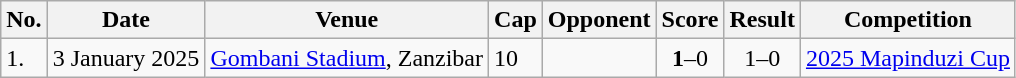<table class="wikitable">
<tr>
<th>No.</th>
<th>Date</th>
<th>Venue</th>
<th>Cap</th>
<th>Opponent</th>
<th>Score</th>
<th>Result</th>
<th>Competition</th>
</tr>
<tr>
<td>1.</td>
<td>3 January 2025</td>
<td><a href='#'>Gombani Stadium</a>, Zanzibar</td>
<td>10</td>
<td></td>
<td align="center"><strong>1</strong>–0</td>
<td align="center">1–0</td>
<td><a href='#'>2025 Mapinduzi Cup</a></td>
</tr>
</table>
